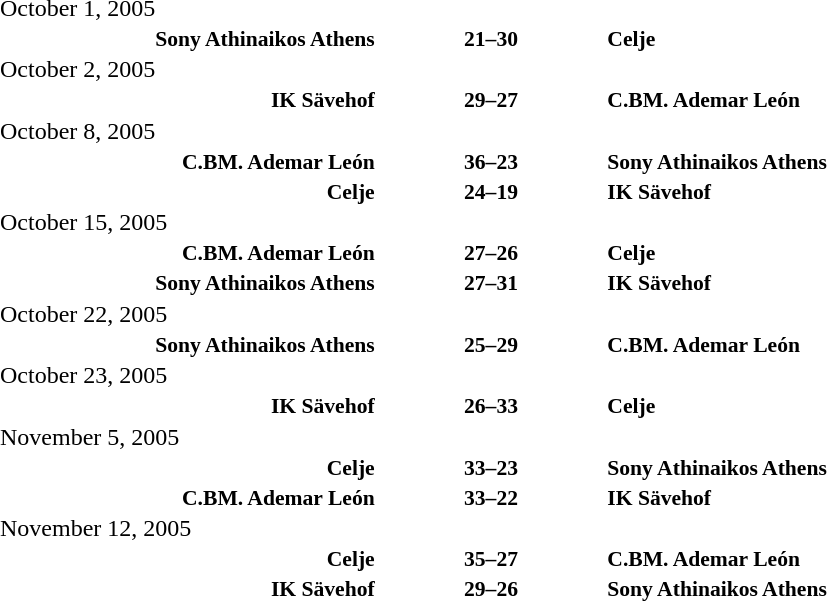<table width=100% cellspacing=1>
<tr>
<th width=20%></th>
<th width=12%></th>
<th width=20%></th>
<th></th>
</tr>
<tr>
<td>October 1, 2005</td>
</tr>
<tr style=font-size:90%>
<td align=right><strong>Sony Athinaikos Athens</strong></td>
<td align=center><strong>21–30</strong></td>
<td><strong>Celje</strong></td>
</tr>
<tr>
<td>October 2, 2005</td>
</tr>
<tr style=font-size:90%>
<td align=right><strong>IK Sävehof</strong></td>
<td align=center><strong>29–27</strong></td>
<td><strong>C.BM. Ademar León</strong></td>
</tr>
<tr>
<td>October 8, 2005</td>
</tr>
<tr style=font-size:90%>
<td align=right><strong>C.BM. Ademar León</strong></td>
<td align=center><strong>36–23</strong></td>
<td><strong>Sony Athinaikos Athens</strong></td>
</tr>
<tr style=font-size:90%>
<td align=right><strong>Celje</strong></td>
<td align=center><strong>24–19</strong></td>
<td><strong>IK Sävehof</strong></td>
</tr>
<tr>
<td>October 15, 2005</td>
</tr>
<tr style=font-size:90%>
<td align=right><strong>C.BM. Ademar León</strong></td>
<td align=center><strong>27–26</strong></td>
<td><strong>Celje</strong></td>
</tr>
<tr style=font-size:90%>
<td align=right><strong>Sony Athinaikos Athens</strong></td>
<td align=center><strong>27–31</strong></td>
<td><strong>IK Sävehof</strong></td>
</tr>
<tr>
<td>October 22, 2005</td>
</tr>
<tr style=font-size:90%>
<td align=right><strong>Sony Athinaikos Athens</strong></td>
<td align=center><strong>25–29</strong></td>
<td><strong>C.BM. Ademar León</strong></td>
</tr>
<tr>
<td>October 23, 2005</td>
</tr>
<tr style=font-size:90%>
<td align=right><strong>IK Sävehof</strong></td>
<td align=center><strong>26–33</strong></td>
<td><strong>Celje</strong></td>
</tr>
<tr>
<td>November 5, 2005</td>
</tr>
<tr style=font-size:90%>
<td align=right><strong>Celje</strong></td>
<td align=center><strong>33–23</strong></td>
<td><strong>Sony Athinaikos Athens</strong></td>
</tr>
<tr style=font-size:90%>
<td align=right><strong>C.BM. Ademar León</strong></td>
<td align=center><strong>33–22</strong></td>
<td><strong>IK Sävehof</strong></td>
</tr>
<tr>
<td>November 12, 2005</td>
</tr>
<tr style=font-size:90%>
<td align=right><strong>Celje</strong></td>
<td align=center><strong>35–27</strong></td>
<td><strong>C.BM. Ademar León</strong></td>
</tr>
<tr style=font-size:90%>
<td align=right><strong>IK Sävehof</strong></td>
<td align=center><strong>29–26</strong></td>
<td><strong>Sony Athinaikos Athens</strong></td>
</tr>
</table>
